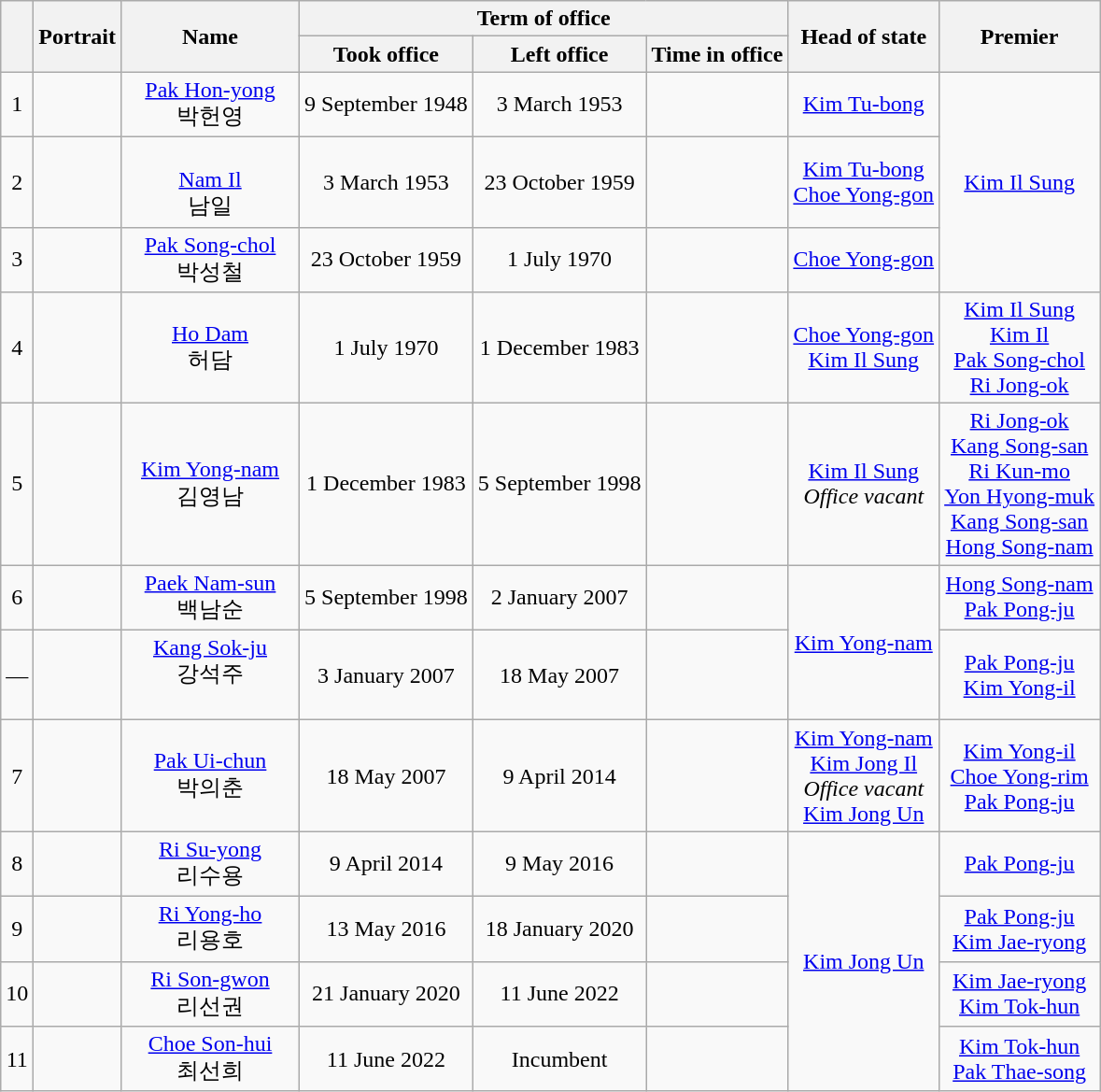<table class="wikitable" style="text-align:center">
<tr>
<th rowspan=2></th>
<th rowspan=2>Portrait</th>
<th rowspan=2 width=120>Name<br></th>
<th colspan=3>Term of office</th>
<th rowspan=2>Head of state</th>
<th rowspan=2>Premier</th>
</tr>
<tr>
<th>Took office</th>
<th>Left office</th>
<th>Time in office</th>
</tr>
<tr>
<td>1</td>
<td></td>
<td><a href='#'>Pak Hon-yong</a><br>박헌영<br></td>
<td>9 September 1948</td>
<td>3 March 1953</td>
<td></td>
<td><a href='#'>Kim Tu-bong</a></td>
<td rowspan=3><a href='#'>Kim Il Sung</a></td>
</tr>
<tr>
<td>2</td>
<td></td>
<td><br><a href='#'>Nam Il</a><br>남일<br></td>
<td>3 March 1953</td>
<td>23 October 1959</td>
<td></td>
<td><a href='#'>Kim Tu-bong</a><br><a href='#'>Choe Yong-gon</a></td>
</tr>
<tr>
<td>3</td>
<td></td>
<td><a href='#'>Pak Song-chol</a><br>박성철<br></td>
<td>23 October 1959</td>
<td>1 July 1970</td>
<td></td>
<td><a href='#'>Choe Yong-gon</a></td>
</tr>
<tr>
<td>4</td>
<td></td>
<td><a href='#'>Ho Dam</a><br>허담<br></td>
<td>1 July 1970</td>
<td>1 December 1983</td>
<td></td>
<td><a href='#'>Choe Yong-gon</a><br><a href='#'>Kim Il Sung</a></td>
<td><a href='#'>Kim Il Sung</a><br><a href='#'>Kim Il</a><br><a href='#'>Pak Song-chol</a><br><a href='#'>Ri Jong-ok</a></td>
</tr>
<tr>
<td>5</td>
<td></td>
<td><a href='#'>Kim Yong-nam</a><br>김영남<br></td>
<td>1 December 1983</td>
<td>5 September 1998</td>
<td></td>
<td><a href='#'>Kim Il Sung</a><br><em>Office vacant</em></td>
<td><a href='#'>Ri Jong-ok</a><br><a href='#'>Kang Song-san</a><br><a href='#'>Ri Kun-mo</a><br><a href='#'>Yon Hyong-muk</a><br><a href='#'>Kang Song-san</a><br><a href='#'>Hong Song-nam</a><br></td>
</tr>
<tr>
<td>6</td>
<td></td>
<td><a href='#'>Paek Nam-sun</a><br>백남순<br></td>
<td>5 September 1998</td>
<td>2 January 2007</td>
<td></td>
<td rowspan=2><a href='#'>Kim Yong-nam</a></td>
<td><a href='#'>Hong Song-nam</a><br><a href='#'>Pak Pong-ju</a></td>
</tr>
<tr>
<td>—</td>
<td></td>
<td><a href='#'>Kang Sok-ju</a><br>강석주<br><br></td>
<td>3 January 2007</td>
<td>18 May 2007</td>
<td></td>
<td><a href='#'>Pak Pong-ju</a><br><a href='#'>Kim Yong-il</a></td>
</tr>
<tr>
<td>7</td>
<td></td>
<td><a href='#'>Pak Ui-chun</a><br>박의춘<br></td>
<td>18 May 2007</td>
<td>9 April 2014</td>
<td></td>
<td><a href='#'>Kim Yong-nam</a><br><a href='#'>Kim Jong Il</a><br><em>Office vacant</em><br><a href='#'>Kim Jong Un</a></td>
<td><a href='#'>Kim Yong-il</a><br><a href='#'>Choe Yong-rim</a><br><a href='#'>Pak Pong-ju</a></td>
</tr>
<tr>
<td>8</td>
<td></td>
<td><a href='#'>Ri Su-yong</a><br>리수용<br></td>
<td>9 April 2014</td>
<td>9 May 2016</td>
<td></td>
<td rowspan=4><a href='#'>Kim Jong Un</a></td>
<td><a href='#'>Pak Pong-ju</a></td>
</tr>
<tr>
<td>9</td>
<td></td>
<td><a href='#'>Ri Yong-ho</a><br>리용호<br></td>
<td>13 May 2016</td>
<td>18 January 2020</td>
<td></td>
<td><a href='#'>Pak Pong-ju</a><br><a href='#'>Kim Jae-ryong</a></td>
</tr>
<tr>
<td>10</td>
<td></td>
<td><a href='#'>Ri Son-gwon</a><br>리선권</td>
<td>21 January 2020</td>
<td>11 June 2022</td>
<td></td>
<td><a href='#'>Kim Jae-ryong</a><br><a href='#'>Kim Tok-hun</a></td>
</tr>
<tr>
<td>11</td>
<td></td>
<td><a href='#'>Choe Son-hui</a><br>최선희<br></td>
<td>11 June 2022</td>
<td>Incumbent</td>
<td></td>
<td><a href='#'>Kim Tok-hun</a><br><a href='#'>Pak Thae-song</a></td>
</tr>
</table>
